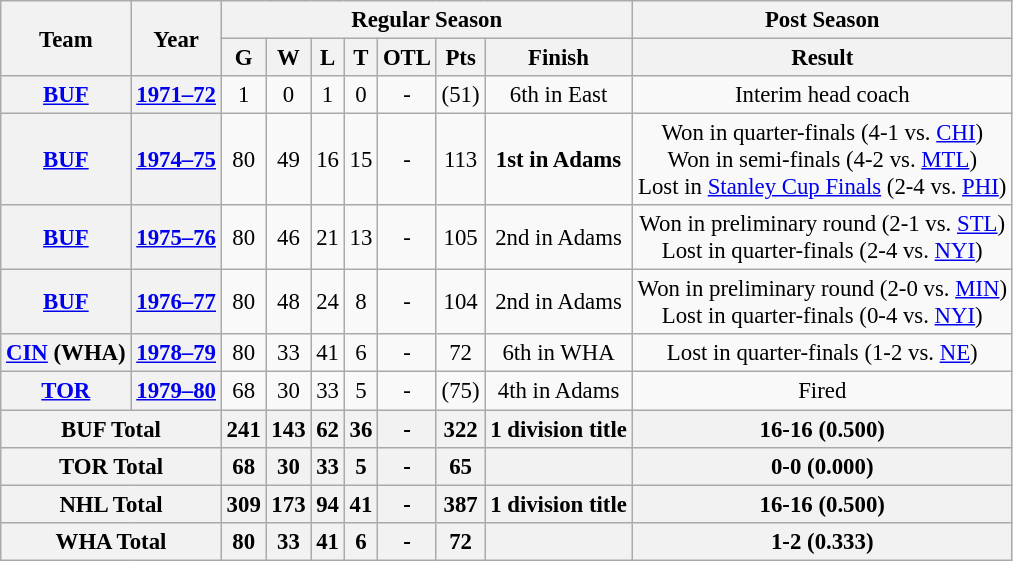<table class="wikitable" style="font-size: 95%; text-align:center;">
<tr>
<th rowspan="2">Team</th>
<th rowspan="2">Year</th>
<th colspan="7">Regular Season</th>
<th colspan="1">Post Season</th>
</tr>
<tr>
<th>G</th>
<th>W</th>
<th>L</th>
<th>T</th>
<th>OTL</th>
<th>Pts</th>
<th>Finish</th>
<th>Result</th>
</tr>
<tr>
<th><a href='#'>BUF</a></th>
<th><a href='#'>1971–72</a></th>
<td>1</td>
<td>0</td>
<td>1</td>
<td>0</td>
<td>-</td>
<td>(51)</td>
<td>6th in East</td>
<td>Interim head coach</td>
</tr>
<tr>
<th><a href='#'>BUF</a></th>
<th><a href='#'>1974–75</a></th>
<td>80</td>
<td>49</td>
<td>16</td>
<td>15</td>
<td>-</td>
<td>113</td>
<td><strong>1st in Adams</strong></td>
<td>Won in quarter-finals (4-1 vs. <a href='#'>CHI</a>) <br> Won in semi-finals (4-2 vs. <a href='#'>MTL</a>) <br> Lost in <a href='#'>Stanley Cup Finals</a> (2-4 vs. <a href='#'>PHI</a>)</td>
</tr>
<tr>
<th><a href='#'>BUF</a></th>
<th><a href='#'>1975–76</a></th>
<td>80</td>
<td>46</td>
<td>21</td>
<td>13</td>
<td>-</td>
<td>105</td>
<td>2nd in Adams</td>
<td>Won in preliminary round (2-1 vs. <a href='#'>STL</a>) <br> Lost in quarter-finals (2-4 vs. <a href='#'>NYI</a>)</td>
</tr>
<tr>
<th><a href='#'>BUF</a></th>
<th><a href='#'>1976–77</a></th>
<td>80</td>
<td>48</td>
<td>24</td>
<td>8</td>
<td>-</td>
<td>104</td>
<td>2nd in Adams</td>
<td>Won in preliminary round (2-0 vs. <a href='#'>MIN</a>) <br> Lost in quarter-finals (0-4 vs. <a href='#'>NYI</a>)</td>
</tr>
<tr>
<th><a href='#'>CIN</a> (WHA)</th>
<th><a href='#'>1978–79</a></th>
<td>80</td>
<td>33</td>
<td>41</td>
<td>6</td>
<td>-</td>
<td>72</td>
<td>6th in WHA</td>
<td>Lost in quarter-finals (1-2 vs. <a href='#'>NE</a>)</td>
</tr>
<tr>
<th><a href='#'>TOR</a></th>
<th><a href='#'>1979–80</a></th>
<td>68</td>
<td>30</td>
<td>33</td>
<td>5</td>
<td>-</td>
<td>(75)</td>
<td>4th in Adams</td>
<td>Fired</td>
</tr>
<tr>
<th colspan="2">BUF Total</th>
<th>241</th>
<th>143</th>
<th>62</th>
<th>36</th>
<th>-</th>
<th>322</th>
<th>1 division title</th>
<th>16-16 (0.500)</th>
</tr>
<tr>
<th colspan="2">TOR Total</th>
<th>68</th>
<th>30</th>
<th>33</th>
<th>5</th>
<th>-</th>
<th>65</th>
<th></th>
<th>0-0 (0.000)</th>
</tr>
<tr>
<th colspan="2">NHL Total</th>
<th>309</th>
<th>173</th>
<th>94</th>
<th>41</th>
<th>-</th>
<th>387</th>
<th>1 division title</th>
<th>16-16 (0.500)</th>
</tr>
<tr>
<th colspan="2">WHA Total</th>
<th>80</th>
<th>33</th>
<th>41</th>
<th>6</th>
<th>-</th>
<th>72</th>
<th></th>
<th>1-2 (0.333)</th>
</tr>
</table>
